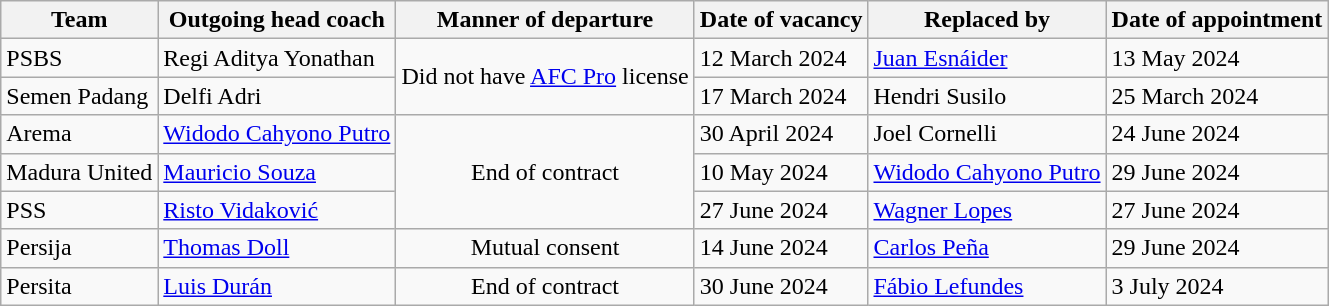<table class="wikitable sortable">
<tr>
<th>Team</th>
<th>Outgoing head coach</th>
<th>Manner of departure</th>
<th>Date of vacancy</th>
<th>Replaced by</th>
<th>Date of appointment</th>
</tr>
<tr>
<td>PSBS</td>
<td> Regi Aditya Yonathan</td>
<td rowspan="2" style="text-align: center;">Did not have <a href='#'>AFC Pro</a> license</td>
<td>12 March 2024</td>
<td> <a href='#'>Juan Esnáider</a></td>
<td>13 May 2024</td>
</tr>
<tr>
<td>Semen Padang</td>
<td> Delfi Adri</td>
<td>17 March 2024</td>
<td> Hendri Susilo</td>
<td>25 March 2024</td>
</tr>
<tr>
<td>Arema</td>
<td> <a href='#'>Widodo Cahyono Putro</a></td>
<td rowspan="3" style="text-align: center;">End of contract</td>
<td>30 April 2024</td>
<td> Joel Cornelli</td>
<td>24 June 2024</td>
</tr>
<tr>
<td>Madura United</td>
<td> <a href='#'>Mauricio Souza</a></td>
<td>10 May 2024</td>
<td> <a href='#'>Widodo Cahyono Putro</a></td>
<td>29 June 2024</td>
</tr>
<tr>
<td>PSS</td>
<td> <a href='#'>Risto Vidaković</a></td>
<td>27 June 2024</td>
<td> <a href='#'>Wagner Lopes</a></td>
<td>27 June 2024</td>
</tr>
<tr>
<td>Persija</td>
<td> <a href='#'>Thomas Doll</a></td>
<td style="text-align: center;">Mutual consent</td>
<td>14 June 2024</td>
<td> <a href='#'>Carlos Peña</a></td>
<td>29 June 2024</td>
</tr>
<tr>
<td>Persita</td>
<td> <a href='#'>Luis Durán</a></td>
<td style="text-align: center;">End of contract</td>
<td>30 June 2024</td>
<td> <a href='#'>Fábio Lefundes</a></td>
<td>3 July 2024</td>
</tr>
</table>
